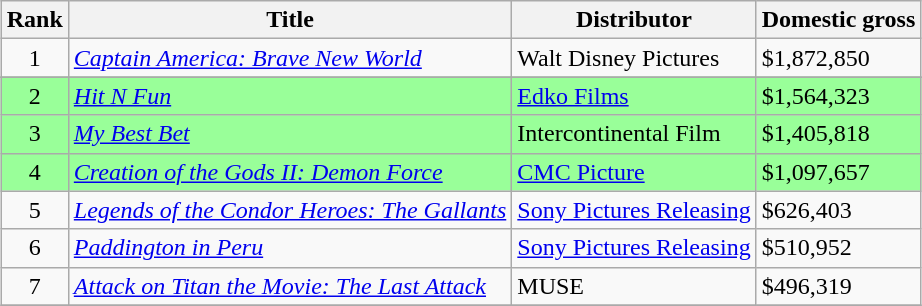<table class="wikitable sortable" style="margin:auto; margin:auto;">
<tr>
<th>Rank</th>
<th>Title</th>
<th>Distributor</th>
<th>Domestic gross</th>
</tr>
<tr>
<td style="text-align:center;">1</td>
<td><em><a href='#'>Captain America: Brave New World</a></em></td>
<td>Walt Disney Pictures</td>
<td>$1,872,850</td>
</tr>
<tr>
</tr>
<tr style="background:#99FF99;">
<td style="text-align:center;">2</td>
<td><em><a href='#'>Hit N Fun</a></em></td>
<td><a href='#'>Edko Films</a></td>
<td>$1,564,323</td>
</tr>
<tr style="background:#99FF99;">
<td style="text-align:center;">3</td>
<td><em><a href='#'>My Best Bet</a></em></td>
<td>Intercontinental Film</td>
<td>$1,405,818</td>
</tr>
<tr style="background:#99FF99;">
<td style="text-align:center;">4</td>
<td><em><a href='#'>Creation of the Gods II: Demon Force</a></em></td>
<td><a href='#'>CMC Picture</a></td>
<td>$1,097,657</td>
</tr>
<tr>
<td style="text-align:center;">5</td>
<td><em><a href='#'>Legends of the Condor Heroes: The Gallants</a></em></td>
<td><a href='#'>Sony Pictures Releasing</a></td>
<td>$626,403</td>
</tr>
<tr>
<td style="text-align:center;">6</td>
<td><em><a href='#'>Paddington in Peru</a></em></td>
<td><a href='#'>Sony Pictures Releasing</a></td>
<td>$510,952</td>
</tr>
<tr>
<td style="text-align:center;">7</td>
<td><em><a href='#'>Attack on Titan the Movie: The Last Attack</a></em></td>
<td>MUSE</td>
<td>$496,319</td>
</tr>
<tr>
</tr>
</table>
